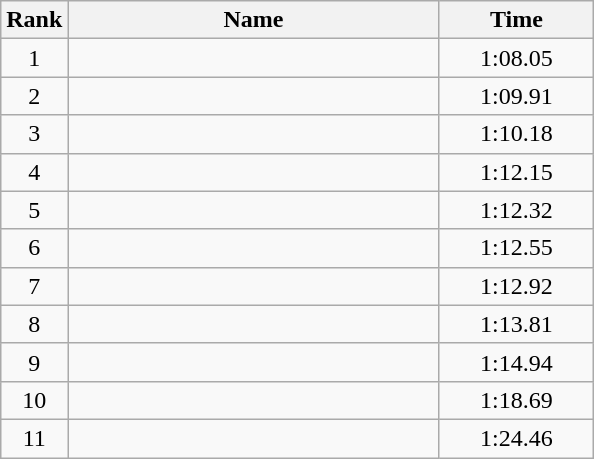<table class="wikitable" style="text-align:center">
<tr>
<th>Rank</th>
<th style="width:15em">Name</th>
<th style="width:6em">Time</th>
</tr>
<tr>
<td>1</td>
<td align=left></td>
<td>1:08.05</td>
</tr>
<tr>
<td>2</td>
<td align=left></td>
<td>1:09.91</td>
</tr>
<tr>
<td>3</td>
<td align=left></td>
<td>1:10.18</td>
</tr>
<tr>
<td>4</td>
<td align=left></td>
<td>1:12.15</td>
</tr>
<tr>
<td>5</td>
<td align=left></td>
<td>1:12.32</td>
</tr>
<tr>
<td>6</td>
<td align=left></td>
<td>1:12.55</td>
</tr>
<tr>
<td>7</td>
<td align=left></td>
<td>1:12.92</td>
</tr>
<tr>
<td>8</td>
<td align=left></td>
<td>1:13.81</td>
</tr>
<tr>
<td>9</td>
<td align=left></td>
<td>1:14.94</td>
</tr>
<tr>
<td>10</td>
<td align=left></td>
<td>1:18.69</td>
</tr>
<tr>
<td>11</td>
<td align=left></td>
<td>1:24.46</td>
</tr>
</table>
